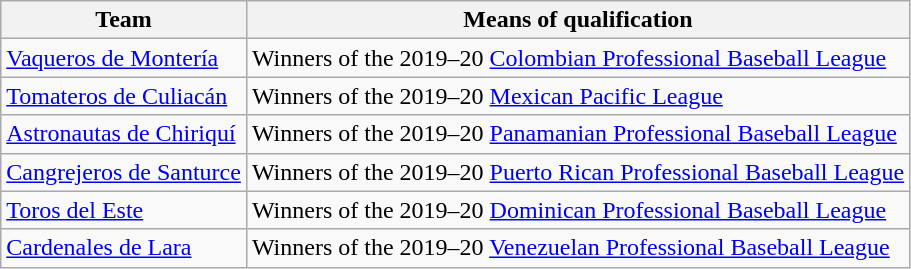<table class="wikitable">
<tr>
<th>Team</th>
<th>Means of qualification</th>
</tr>
<tr>
<td> <a href='#'>Vaqueros de Montería</a></td>
<td>Winners of the 2019–20 <a href='#'>Colombian Professional Baseball League</a></td>
</tr>
<tr>
<td> <a href='#'>Tomateros de Culiacán</a></td>
<td>Winners of the 2019–20 <a href='#'>Mexican Pacific League</a></td>
</tr>
<tr>
<td> <a href='#'>Astronautas de Chiriquí</a></td>
<td>Winners of the 2019–20 <a href='#'>Panamanian Professional Baseball League</a></td>
</tr>
<tr>
<td> <a href='#'>Cangrejeros de Santurce</a></td>
<td>Winners of the 2019–20 <a href='#'>Puerto Rican Professional Baseball League</a></td>
</tr>
<tr>
<td> <a href='#'>Toros del Este</a></td>
<td>Winners of the 2019–20 <a href='#'>Dominican Professional Baseball League</a></td>
</tr>
<tr>
<td> <a href='#'>Cardenales de Lara</a></td>
<td>Winners of the 2019–20 <a href='#'>Venezuelan Professional Baseball League</a></td>
</tr>
</table>
